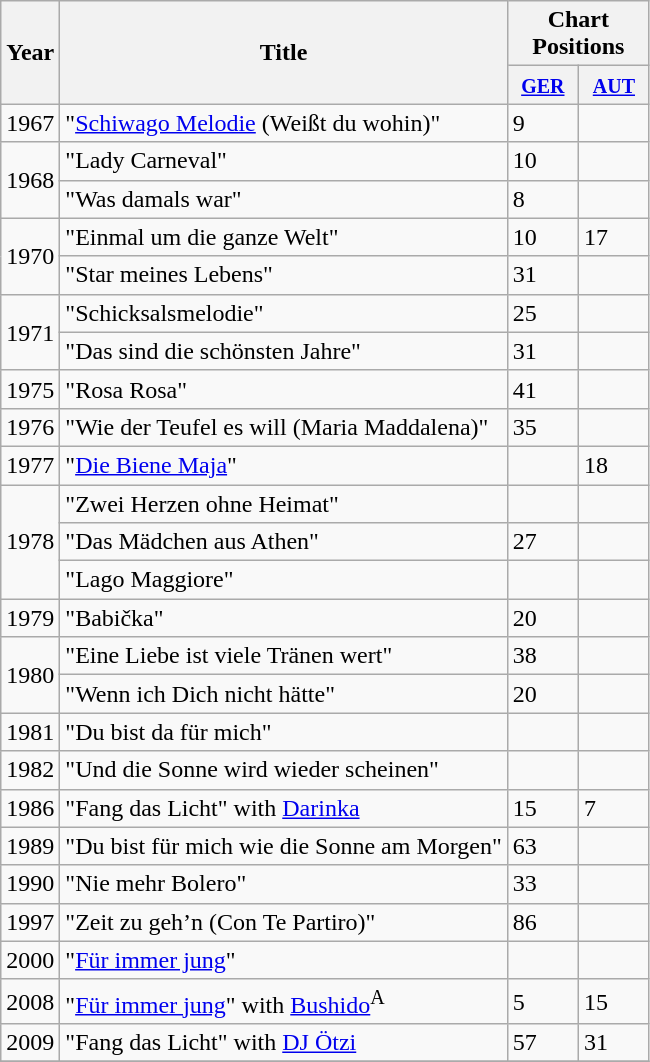<table class="wikitable">
<tr>
<th rowspan="2">Year</th>
<th rowspan="2">Title</th>
<th colspan="2">Chart Positions</th>
</tr>
<tr>
<th width="40"><small><a href='#'>GER</a></small></th>
<th width="40"><small><a href='#'>AUT</a></small></th>
</tr>
<tr>
<td rowspan="1">1967</td>
<td>"<a href='#'>Schiwago Melodie</a> (Weißt du wohin)"</td>
<td>9</td>
<td></td>
</tr>
<tr>
<td rowspan="2">1968</td>
<td>"Lady Carneval"</td>
<td>10</td>
<td></td>
</tr>
<tr>
<td>"Was damals war"</td>
<td>8</td>
<td></td>
</tr>
<tr>
<td rowspan="2">1970</td>
<td>"Einmal um die ganze Welt"</td>
<td>10</td>
<td>17</td>
</tr>
<tr>
<td>"Star meines Lebens"</td>
<td>31</td>
<td></td>
</tr>
<tr>
<td rowspan="2">1971</td>
<td>"Schicksalsmelodie"</td>
<td>25</td>
<td></td>
</tr>
<tr>
<td>"Das sind die schönsten Jahre"</td>
<td>31</td>
<td></td>
</tr>
<tr>
<td rowspan="1">1975</td>
<td>"Rosa Rosa"</td>
<td>41</td>
<td></td>
</tr>
<tr>
<td rowspan="1">1976</td>
<td>"Wie der Teufel es will (Maria Maddalena)"</td>
<td>35</td>
<td></td>
</tr>
<tr>
<td rowspan="1">1977</td>
<td>"<a href='#'>Die Biene Maja</a>"</td>
<td></td>
<td>18</td>
</tr>
<tr>
<td rowspan="3">1978</td>
<td>"Zwei Herzen ohne Heimat"</td>
<td></td>
<td></td>
</tr>
<tr>
<td>"Das Mädchen aus Athen"</td>
<td>27</td>
<td></td>
</tr>
<tr>
<td>"Lago Maggiore"</td>
<td></td>
<td></td>
</tr>
<tr>
<td>1979</td>
<td>"Babička"</td>
<td>20</td>
<td></td>
</tr>
<tr>
<td rowspan="2">1980</td>
<td>"Eine Liebe ist viele Tränen wert"</td>
<td>38</td>
<td></td>
</tr>
<tr>
<td>"Wenn ich Dich nicht hätte"</td>
<td>20</td>
<td></td>
</tr>
<tr>
<td>1981</td>
<td>"Du bist da für mich"</td>
<td></td>
<td></td>
</tr>
<tr>
<td>1982</td>
<td>"Und die Sonne wird wieder scheinen"</td>
<td></td>
<td></td>
</tr>
<tr>
<td>1986</td>
<td>"Fang das Licht"  with <a href='#'>Darinka</a></td>
<td>15</td>
<td>7</td>
</tr>
<tr>
<td>1989</td>
<td>"Du bist für mich wie die Sonne am Morgen"</td>
<td>63</td>
<td></td>
</tr>
<tr>
<td>1990</td>
<td>"Nie mehr Bolero"</td>
<td>33</td>
<td></td>
</tr>
<tr>
<td>1997</td>
<td>"Zeit zu geh’n (Con Te Partiro)"</td>
<td>86</td>
<td></td>
</tr>
<tr>
<td>2000</td>
<td>"<a href='#'>Für immer jung</a>"</td>
<td></td>
<td></td>
</tr>
<tr>
<td>2008</td>
<td>"<a href='#'>Für immer jung</a>" with <a href='#'>Bushido</a><sup>A</sup></td>
<td>5</td>
<td>15</td>
</tr>
<tr>
<td>2009</td>
<td>"Fang das Licht" with <a href='#'>DJ Ötzi</a></td>
<td>57</td>
<td>31</td>
</tr>
<tr>
</tr>
</table>
